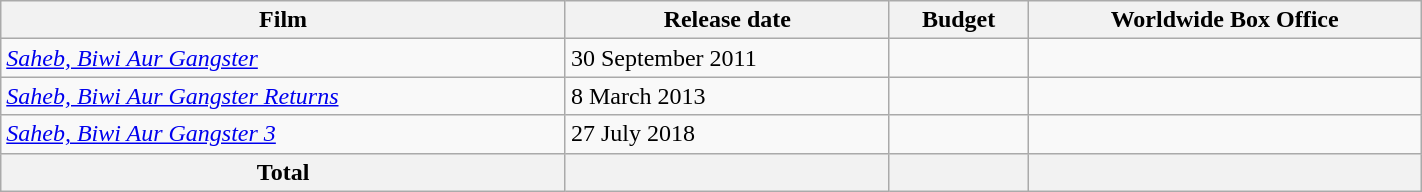<table class="wikitable" style="width:75%;">
<tr>
<th style="text-align:centr;">Film</th>
<th style="text-align:centr;">Release date</th>
<th style="text-align:centr;">Budget</th>
<th style="text-align:centr;">Worldwide Box Office</th>
</tr>
<tr>
<td><em><a href='#'>Saheb, Biwi Aur Gangster</a></em></td>
<td>30 September 2011</td>
<td></td>
<td></td>
</tr>
<tr>
<td><em><a href='#'>Saheb, Biwi Aur Gangster Returns</a></em></td>
<td>8 March 2013</td>
<td></td>
<td></td>
</tr>
<tr>
<td><em><a href='#'>Saheb, Biwi Aur Gangster 3</a></em></td>
<td>27 July 2018</td>
<td></td>
<td></td>
</tr>
<tr>
<th>Total</th>
<th></th>
<th></th>
<th></th>
</tr>
</table>
